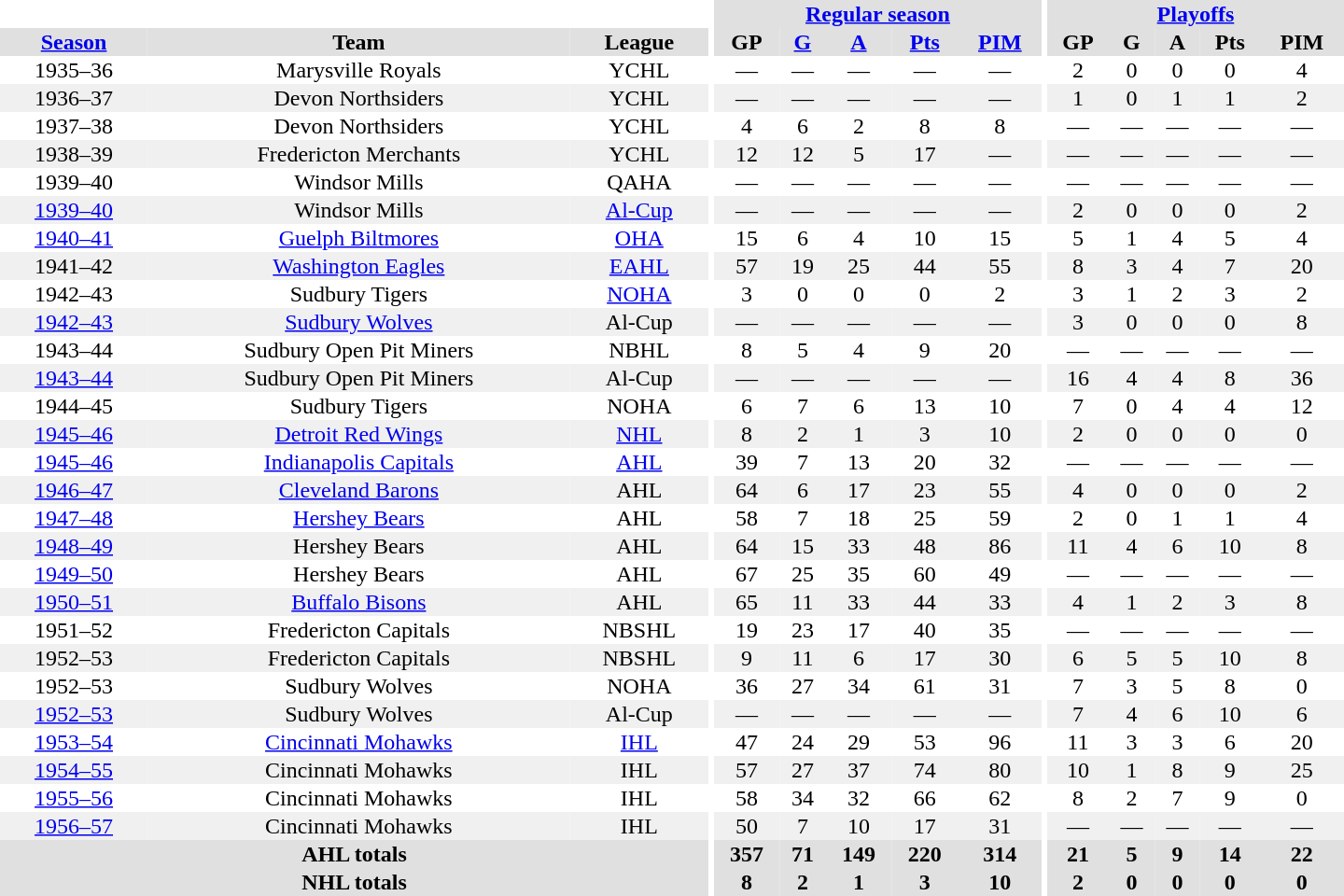<table border="0" cellpadding="1" cellspacing="0" style="text-align:center; width:60em">
<tr bgcolor="#e0e0e0">
<th colspan="3" bgcolor="#ffffff"></th>
<th rowspan="100" bgcolor="#ffffff"></th>
<th colspan="5"><a href='#'>Regular season</a></th>
<th rowspan="100" bgcolor="#ffffff"></th>
<th colspan="5"><a href='#'>Playoffs</a></th>
</tr>
<tr bgcolor="#e0e0e0">
<th><a href='#'>Season</a></th>
<th>Team</th>
<th>League</th>
<th>GP</th>
<th><a href='#'>G</a></th>
<th><a href='#'>A</a></th>
<th><a href='#'>Pts</a></th>
<th><a href='#'>PIM</a></th>
<th>GP</th>
<th>G</th>
<th>A</th>
<th>Pts</th>
<th>PIM</th>
</tr>
<tr>
<td>1935–36</td>
<td>Marysville Royals</td>
<td>YCHL</td>
<td>—</td>
<td>—</td>
<td>—</td>
<td>—</td>
<td>—</td>
<td>2</td>
<td>0</td>
<td>0</td>
<td>0</td>
<td>4</td>
</tr>
<tr bgcolor="#f0f0f0">
<td>1936–37</td>
<td>Devon Northsiders</td>
<td>YCHL</td>
<td>—</td>
<td>—</td>
<td>—</td>
<td>—</td>
<td>—</td>
<td>1</td>
<td>0</td>
<td>1</td>
<td>1</td>
<td>2</td>
</tr>
<tr>
<td>1937–38</td>
<td>Devon Northsiders</td>
<td>YCHL</td>
<td>4</td>
<td>6</td>
<td>2</td>
<td>8</td>
<td>8</td>
<td>—</td>
<td>—</td>
<td>—</td>
<td>—</td>
<td>—</td>
</tr>
<tr bgcolor="#f0f0f0">
<td>1938–39</td>
<td>Fredericton Merchants</td>
<td>YCHL</td>
<td>12</td>
<td>12</td>
<td>5</td>
<td>17</td>
<td>—</td>
<td>—</td>
<td>—</td>
<td>—</td>
<td>—</td>
<td>—</td>
</tr>
<tr>
<td>1939–40</td>
<td>Windsor Mills</td>
<td>QAHA</td>
<td>—</td>
<td>—</td>
<td>—</td>
<td>—</td>
<td>—</td>
<td>—</td>
<td>—</td>
<td>—</td>
<td>—</td>
<td>—</td>
</tr>
<tr bgcolor="#f0f0f0">
<td><a href='#'>1939–40</a></td>
<td>Windsor Mills</td>
<td><a href='#'>Al-Cup</a></td>
<td>—</td>
<td>—</td>
<td>—</td>
<td>—</td>
<td>—</td>
<td>2</td>
<td>0</td>
<td>0</td>
<td>0</td>
<td>2</td>
</tr>
<tr>
<td><a href='#'>1940–41</a></td>
<td><a href='#'>Guelph Biltmores</a></td>
<td><a href='#'>OHA</a></td>
<td>15</td>
<td>6</td>
<td>4</td>
<td>10</td>
<td>15</td>
<td>5</td>
<td>1</td>
<td>4</td>
<td>5</td>
<td>4</td>
</tr>
<tr bgcolor="#f0f0f0">
<td>1941–42</td>
<td><a href='#'>Washington Eagles</a></td>
<td><a href='#'>EAHL</a></td>
<td>57</td>
<td>19</td>
<td>25</td>
<td>44</td>
<td>55</td>
<td>8</td>
<td>3</td>
<td>4</td>
<td>7</td>
<td>20</td>
</tr>
<tr>
<td>1942–43</td>
<td>Sudbury Tigers</td>
<td><a href='#'>NOHA</a></td>
<td>3</td>
<td>0</td>
<td>0</td>
<td>0</td>
<td>2</td>
<td>3</td>
<td>1</td>
<td>2</td>
<td>3</td>
<td>2</td>
</tr>
<tr bgcolor="#f0f0f0">
<td><a href='#'>1942–43</a></td>
<td><a href='#'>Sudbury Wolves</a></td>
<td>Al-Cup</td>
<td>—</td>
<td>—</td>
<td>—</td>
<td>—</td>
<td>—</td>
<td>3</td>
<td>0</td>
<td>0</td>
<td>0</td>
<td>8</td>
</tr>
<tr>
<td>1943–44</td>
<td>Sudbury Open Pit Miners</td>
<td>NBHL</td>
<td>8</td>
<td>5</td>
<td>4</td>
<td>9</td>
<td>20</td>
<td>—</td>
<td>—</td>
<td>—</td>
<td>—</td>
<td>—</td>
</tr>
<tr bgcolor="#f0f0f0">
<td><a href='#'>1943–44</a></td>
<td>Sudbury Open Pit Miners</td>
<td>Al-Cup</td>
<td>—</td>
<td>—</td>
<td>—</td>
<td>—</td>
<td>—</td>
<td>16</td>
<td>4</td>
<td>4</td>
<td>8</td>
<td>36</td>
</tr>
<tr>
<td>1944–45</td>
<td>Sudbury Tigers</td>
<td>NOHA</td>
<td>6</td>
<td>7</td>
<td>6</td>
<td>13</td>
<td>10</td>
<td>7</td>
<td>0</td>
<td>4</td>
<td>4</td>
<td>12</td>
</tr>
<tr bgcolor="#f0f0f0">
<td><a href='#'>1945–46</a></td>
<td><a href='#'>Detroit Red Wings</a></td>
<td><a href='#'>NHL</a></td>
<td>8</td>
<td>2</td>
<td>1</td>
<td>3</td>
<td>10</td>
<td>2</td>
<td>0</td>
<td>0</td>
<td>0</td>
<td>0</td>
</tr>
<tr>
<td><a href='#'>1945–46</a></td>
<td><a href='#'>Indianapolis Capitals</a></td>
<td><a href='#'>AHL</a></td>
<td>39</td>
<td>7</td>
<td>13</td>
<td>20</td>
<td>32</td>
<td>—</td>
<td>—</td>
<td>—</td>
<td>—</td>
<td>—</td>
</tr>
<tr bgcolor="#f0f0f0">
<td><a href='#'>1946–47</a></td>
<td><a href='#'>Cleveland Barons</a></td>
<td>AHL</td>
<td>64</td>
<td>6</td>
<td>17</td>
<td>23</td>
<td>55</td>
<td>4</td>
<td>0</td>
<td>0</td>
<td>0</td>
<td>2</td>
</tr>
<tr>
<td><a href='#'>1947–48</a></td>
<td><a href='#'>Hershey Bears</a></td>
<td>AHL</td>
<td>58</td>
<td>7</td>
<td>18</td>
<td>25</td>
<td>59</td>
<td>2</td>
<td>0</td>
<td>1</td>
<td>1</td>
<td>4</td>
</tr>
<tr bgcolor="#f0f0f0">
<td><a href='#'>1948–49</a></td>
<td>Hershey Bears</td>
<td>AHL</td>
<td>64</td>
<td>15</td>
<td>33</td>
<td>48</td>
<td>86</td>
<td>11</td>
<td>4</td>
<td>6</td>
<td>10</td>
<td>8</td>
</tr>
<tr>
<td><a href='#'>1949–50</a></td>
<td>Hershey Bears</td>
<td>AHL</td>
<td>67</td>
<td>25</td>
<td>35</td>
<td>60</td>
<td>49</td>
<td>—</td>
<td>—</td>
<td>—</td>
<td>—</td>
<td>—</td>
</tr>
<tr bgcolor="#f0f0f0">
<td><a href='#'>1950–51</a></td>
<td><a href='#'>Buffalo Bisons</a></td>
<td>AHL</td>
<td>65</td>
<td>11</td>
<td>33</td>
<td>44</td>
<td>33</td>
<td>4</td>
<td>1</td>
<td>2</td>
<td>3</td>
<td>8</td>
</tr>
<tr>
<td>1951–52</td>
<td>Fredericton Capitals</td>
<td>NBSHL</td>
<td>19</td>
<td>23</td>
<td>17</td>
<td>40</td>
<td>35</td>
<td>—</td>
<td>—</td>
<td>—</td>
<td>—</td>
<td>—</td>
</tr>
<tr bgcolor="#f0f0f0">
<td>1952–53</td>
<td>Fredericton Capitals</td>
<td>NBSHL</td>
<td>9</td>
<td>11</td>
<td>6</td>
<td>17</td>
<td>30</td>
<td>6</td>
<td>5</td>
<td>5</td>
<td>10</td>
<td>8</td>
</tr>
<tr>
<td>1952–53</td>
<td>Sudbury Wolves</td>
<td>NOHA</td>
<td>36</td>
<td>27</td>
<td>34</td>
<td>61</td>
<td>31</td>
<td>7</td>
<td>3</td>
<td>5</td>
<td>8</td>
<td>0</td>
</tr>
<tr bgcolor="#f0f0f0">
<td><a href='#'>1952–53</a></td>
<td>Sudbury Wolves</td>
<td>Al-Cup</td>
<td>—</td>
<td>—</td>
<td>—</td>
<td>—</td>
<td>—</td>
<td>7</td>
<td>4</td>
<td>6</td>
<td>10</td>
<td>6</td>
</tr>
<tr>
<td><a href='#'>1953–54</a></td>
<td><a href='#'>Cincinnati Mohawks</a></td>
<td><a href='#'>IHL</a></td>
<td>47</td>
<td>24</td>
<td>29</td>
<td>53</td>
<td>96</td>
<td>11</td>
<td>3</td>
<td>3</td>
<td>6</td>
<td>20</td>
</tr>
<tr bgcolor="#f0f0f0">
<td><a href='#'>1954–55</a></td>
<td>Cincinnati Mohawks</td>
<td>IHL</td>
<td>57</td>
<td>27</td>
<td>37</td>
<td>74</td>
<td>80</td>
<td>10</td>
<td>1</td>
<td>8</td>
<td>9</td>
<td>25</td>
</tr>
<tr>
<td><a href='#'>1955–56</a></td>
<td>Cincinnati Mohawks</td>
<td>IHL</td>
<td>58</td>
<td>34</td>
<td>32</td>
<td>66</td>
<td>62</td>
<td>8</td>
<td>2</td>
<td>7</td>
<td>9</td>
<td>0</td>
</tr>
<tr bgcolor="#f0f0f0">
<td><a href='#'>1956–57</a></td>
<td>Cincinnati Mohawks</td>
<td>IHL</td>
<td>50</td>
<td>7</td>
<td>10</td>
<td>17</td>
<td>31</td>
<td>—</td>
<td>—</td>
<td>—</td>
<td>—</td>
<td>—</td>
</tr>
<tr bgcolor="#e0e0e0">
<th colspan="3">AHL totals</th>
<th>357</th>
<th>71</th>
<th>149</th>
<th>220</th>
<th>314</th>
<th>21</th>
<th>5</th>
<th>9</th>
<th>14</th>
<th>22</th>
</tr>
<tr bgcolor="#e0e0e0">
<th colspan="3">NHL totals</th>
<th>8</th>
<th>2</th>
<th>1</th>
<th>3</th>
<th>10</th>
<th>2</th>
<th>0</th>
<th>0</th>
<th>0</th>
<th>0</th>
</tr>
</table>
